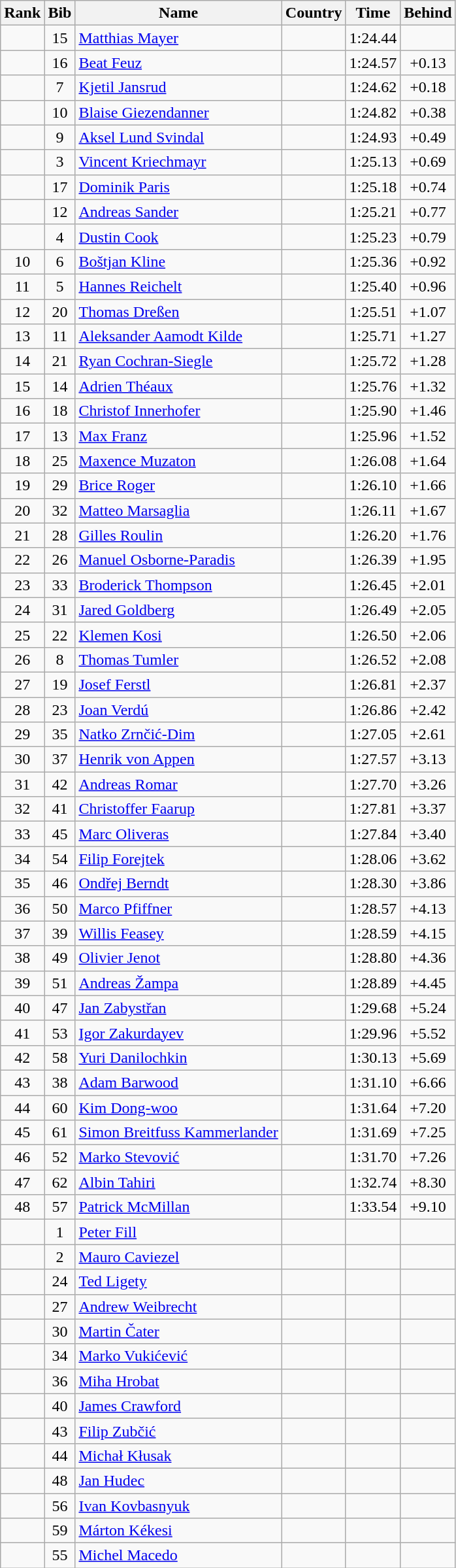<table class="wikitable sortable" style="text-align:center">
<tr>
<th>Rank</th>
<th>Bib</th>
<th>Name</th>
<th>Country</th>
<th>Time</th>
<th>Behind</th>
</tr>
<tr>
<td></td>
<td>15</td>
<td align=left><a href='#'>Matthias Mayer</a></td>
<td align=left></td>
<td>1:24.44</td>
<td></td>
</tr>
<tr>
<td></td>
<td>16</td>
<td align=left><a href='#'>Beat Feuz</a></td>
<td align=left></td>
<td>1:24.57</td>
<td>+0.13</td>
</tr>
<tr>
<td></td>
<td>7</td>
<td align=left><a href='#'>Kjetil Jansrud</a></td>
<td align=left></td>
<td>1:24.62</td>
<td>+0.18</td>
</tr>
<tr>
<td></td>
<td>10</td>
<td align=left><a href='#'>Blaise Giezendanner</a></td>
<td align=left></td>
<td>1:24.82</td>
<td>+0.38</td>
</tr>
<tr>
<td></td>
<td>9</td>
<td align=left><a href='#'>Aksel Lund Svindal</a></td>
<td align=left></td>
<td>1:24.93</td>
<td>+0.49</td>
</tr>
<tr>
<td></td>
<td>3</td>
<td align=left><a href='#'>Vincent Kriechmayr</a></td>
<td align=left></td>
<td>1:25.13</td>
<td>+0.69</td>
</tr>
<tr>
<td></td>
<td>17</td>
<td align=left><a href='#'>Dominik Paris</a></td>
<td align=left></td>
<td>1:25.18</td>
<td>+0.74</td>
</tr>
<tr>
<td></td>
<td>12</td>
<td align=left><a href='#'>Andreas Sander</a></td>
<td align=left></td>
<td>1:25.21</td>
<td>+0.77</td>
</tr>
<tr>
<td></td>
<td>4</td>
<td align=left><a href='#'>Dustin Cook</a></td>
<td align=left></td>
<td>1:25.23</td>
<td>+0.79</td>
</tr>
<tr>
<td>10</td>
<td>6</td>
<td align=left><a href='#'>Boštjan Kline</a></td>
<td align=left></td>
<td>1:25.36</td>
<td>+0.92</td>
</tr>
<tr>
<td>11</td>
<td>5</td>
<td align=left><a href='#'>Hannes Reichelt</a></td>
<td align=left></td>
<td>1:25.40</td>
<td>+0.96</td>
</tr>
<tr>
<td>12</td>
<td>20</td>
<td align=left><a href='#'>Thomas Dreßen</a></td>
<td align=left></td>
<td>1:25.51</td>
<td>+1.07</td>
</tr>
<tr>
<td>13</td>
<td>11</td>
<td align=left><a href='#'>Aleksander Aamodt Kilde</a></td>
<td align=left></td>
<td>1:25.71</td>
<td>+1.27</td>
</tr>
<tr>
<td>14</td>
<td>21</td>
<td align=left><a href='#'>Ryan Cochran-Siegle</a></td>
<td align=left></td>
<td>1:25.72</td>
<td>+1.28</td>
</tr>
<tr>
<td>15</td>
<td>14</td>
<td align=left><a href='#'>Adrien Théaux</a></td>
<td align=left></td>
<td>1:25.76</td>
<td>+1.32</td>
</tr>
<tr>
<td>16</td>
<td>18</td>
<td align=left><a href='#'>Christof Innerhofer</a></td>
<td align=left></td>
<td>1:25.90</td>
<td>+1.46</td>
</tr>
<tr>
<td>17</td>
<td>13</td>
<td align=left><a href='#'>Max Franz</a></td>
<td align=left></td>
<td>1:25.96</td>
<td>+1.52</td>
</tr>
<tr>
<td>18</td>
<td>25</td>
<td align=left><a href='#'>Maxence Muzaton</a></td>
<td align=left></td>
<td>1:26.08</td>
<td>+1.64</td>
</tr>
<tr>
<td>19</td>
<td>29</td>
<td align=left><a href='#'>Brice Roger</a></td>
<td align=left></td>
<td>1:26.10</td>
<td>+1.66</td>
</tr>
<tr>
<td>20</td>
<td>32</td>
<td align=left><a href='#'>Matteo Marsaglia</a></td>
<td align=left></td>
<td>1:26.11</td>
<td>+1.67</td>
</tr>
<tr>
<td>21</td>
<td>28</td>
<td align=left><a href='#'>Gilles Roulin</a></td>
<td align=left></td>
<td>1:26.20</td>
<td>+1.76</td>
</tr>
<tr>
<td>22</td>
<td>26</td>
<td align=left><a href='#'>Manuel Osborne-Paradis</a></td>
<td align=left></td>
<td>1:26.39</td>
<td>+1.95</td>
</tr>
<tr>
<td>23</td>
<td>33</td>
<td align=left><a href='#'>Broderick Thompson</a></td>
<td align=left></td>
<td>1:26.45</td>
<td>+2.01</td>
</tr>
<tr>
<td>24</td>
<td>31</td>
<td align=left><a href='#'>Jared Goldberg</a></td>
<td align=left></td>
<td>1:26.49</td>
<td>+2.05</td>
</tr>
<tr>
<td>25</td>
<td>22</td>
<td align=left><a href='#'>Klemen Kosi</a></td>
<td align=left></td>
<td>1:26.50</td>
<td>+2.06</td>
</tr>
<tr>
<td>26</td>
<td>8</td>
<td align=left><a href='#'>Thomas Tumler</a></td>
<td align=left></td>
<td>1:26.52</td>
<td>+2.08</td>
</tr>
<tr>
<td>27</td>
<td>19</td>
<td align=left><a href='#'>Josef Ferstl</a></td>
<td align=left></td>
<td>1:26.81</td>
<td>+2.37</td>
</tr>
<tr>
<td>28</td>
<td>23</td>
<td align=left><a href='#'>Joan Verdú</a></td>
<td align=left></td>
<td>1:26.86</td>
<td>+2.42</td>
</tr>
<tr>
<td>29</td>
<td>35</td>
<td align=left><a href='#'>Natko Zrnčić-Dim</a></td>
<td align=left></td>
<td>1:27.05</td>
<td>+2.61</td>
</tr>
<tr>
<td>30</td>
<td>37</td>
<td align=left><a href='#'>Henrik von Appen</a></td>
<td align=left></td>
<td>1:27.57</td>
<td>+3.13</td>
</tr>
<tr>
<td>31</td>
<td>42</td>
<td align=left><a href='#'>Andreas Romar</a></td>
<td align=left></td>
<td>1:27.70</td>
<td>+3.26</td>
</tr>
<tr>
<td>32</td>
<td>41</td>
<td align=left><a href='#'>Christoffer Faarup</a></td>
<td align=left></td>
<td>1:27.81</td>
<td>+3.37</td>
</tr>
<tr>
<td>33</td>
<td>45</td>
<td align=left><a href='#'>Marc Oliveras</a></td>
<td align=left></td>
<td>1:27.84</td>
<td>+3.40</td>
</tr>
<tr>
<td>34</td>
<td>54</td>
<td align=left><a href='#'>Filip Forejtek</a></td>
<td align=left></td>
<td>1:28.06</td>
<td>+3.62</td>
</tr>
<tr>
<td>35</td>
<td>46</td>
<td align=left><a href='#'>Ondřej Berndt</a></td>
<td align=left></td>
<td>1:28.30</td>
<td>+3.86</td>
</tr>
<tr>
<td>36</td>
<td>50</td>
<td align=left><a href='#'>Marco Pfiffner</a></td>
<td align=left></td>
<td>1:28.57</td>
<td>+4.13</td>
</tr>
<tr>
<td>37</td>
<td>39</td>
<td align=left><a href='#'>Willis Feasey</a></td>
<td align=left></td>
<td>1:28.59</td>
<td>+4.15</td>
</tr>
<tr>
<td>38</td>
<td>49</td>
<td align=left><a href='#'>Olivier Jenot</a></td>
<td align=left></td>
<td>1:28.80</td>
<td>+4.36</td>
</tr>
<tr>
<td>39</td>
<td>51</td>
<td align=left><a href='#'>Andreas Žampa</a></td>
<td align=left></td>
<td>1:28.89</td>
<td>+4.45</td>
</tr>
<tr>
<td>40</td>
<td>47</td>
<td align=left><a href='#'>Jan Zabystřan</a></td>
<td align=left></td>
<td>1:29.68</td>
<td>+5.24</td>
</tr>
<tr>
<td>41</td>
<td>53</td>
<td align=left><a href='#'>Igor Zakurdayev</a></td>
<td align=left></td>
<td>1:29.96</td>
<td>+5.52</td>
</tr>
<tr>
<td>42</td>
<td>58</td>
<td align=left><a href='#'>Yuri Danilochkin</a></td>
<td align=left></td>
<td>1:30.13</td>
<td>+5.69</td>
</tr>
<tr>
<td>43</td>
<td>38</td>
<td align=left><a href='#'>Adam Barwood</a></td>
<td align=left></td>
<td>1:31.10</td>
<td>+6.66</td>
</tr>
<tr>
<td>44</td>
<td>60</td>
<td align=left><a href='#'>Kim Dong-woo</a></td>
<td align=left></td>
<td>1:31.64</td>
<td>+7.20</td>
</tr>
<tr>
<td>45</td>
<td>61</td>
<td align=left><a href='#'>Simon Breitfuss Kammerlander</a></td>
<td align=left></td>
<td>1:31.69</td>
<td>+7.25</td>
</tr>
<tr>
<td>46</td>
<td>52</td>
<td align=left><a href='#'>Marko Stevović</a></td>
<td align=left></td>
<td>1:31.70</td>
<td>+7.26</td>
</tr>
<tr>
<td>47</td>
<td>62</td>
<td align=left><a href='#'>Albin Tahiri</a></td>
<td align=left></td>
<td>1:32.74</td>
<td>+8.30</td>
</tr>
<tr>
<td>48</td>
<td>57</td>
<td align=left><a href='#'>Patrick McMillan</a></td>
<td align=left></td>
<td>1:33.54</td>
<td>+9.10</td>
</tr>
<tr>
<td></td>
<td>1</td>
<td align=left><a href='#'>Peter Fill</a></td>
<td align=left></td>
<td></td>
<td></td>
</tr>
<tr>
<td></td>
<td>2</td>
<td align=left><a href='#'>Mauro Caviezel</a></td>
<td align=left></td>
<td></td>
<td></td>
</tr>
<tr>
<td></td>
<td>24</td>
<td align=left><a href='#'>Ted Ligety</a></td>
<td align=left></td>
<td></td>
<td></td>
</tr>
<tr>
<td></td>
<td>27</td>
<td align=left><a href='#'>Andrew Weibrecht</a></td>
<td align=left></td>
<td></td>
<td></td>
</tr>
<tr>
<td></td>
<td>30</td>
<td align=left><a href='#'>Martin Čater</a></td>
<td align=left></td>
<td></td>
<td></td>
</tr>
<tr>
<td></td>
<td>34</td>
<td align=left><a href='#'>Marko Vukićević</a></td>
<td align=left></td>
<td></td>
<td></td>
</tr>
<tr>
<td></td>
<td>36</td>
<td align=left><a href='#'>Miha Hrobat</a></td>
<td align=left></td>
<td></td>
<td></td>
</tr>
<tr>
<td></td>
<td>40</td>
<td align=left><a href='#'>James Crawford</a></td>
<td align=left></td>
<td></td>
<td></td>
</tr>
<tr>
<td></td>
<td>43</td>
<td align=left><a href='#'>Filip Zubčić</a></td>
<td align=left></td>
<td></td>
<td></td>
</tr>
<tr>
<td></td>
<td>44</td>
<td align=left><a href='#'>Michał Kłusak</a></td>
<td align=left></td>
<td></td>
<td></td>
</tr>
<tr>
<td></td>
<td>48</td>
<td align=left><a href='#'>Jan Hudec</a></td>
<td align=left></td>
<td></td>
<td></td>
</tr>
<tr>
<td></td>
<td>56</td>
<td align=left><a href='#'>Ivan Kovbasnyuk</a></td>
<td align=left></td>
<td></td>
<td></td>
</tr>
<tr>
<td></td>
<td>59</td>
<td align=left><a href='#'>Márton Kékesi</a></td>
<td align=left></td>
<td></td>
<td></td>
</tr>
<tr>
<td></td>
<td>55</td>
<td align=left><a href='#'>Michel Macedo</a></td>
<td align=left></td>
<td></td>
<td></td>
</tr>
</table>
